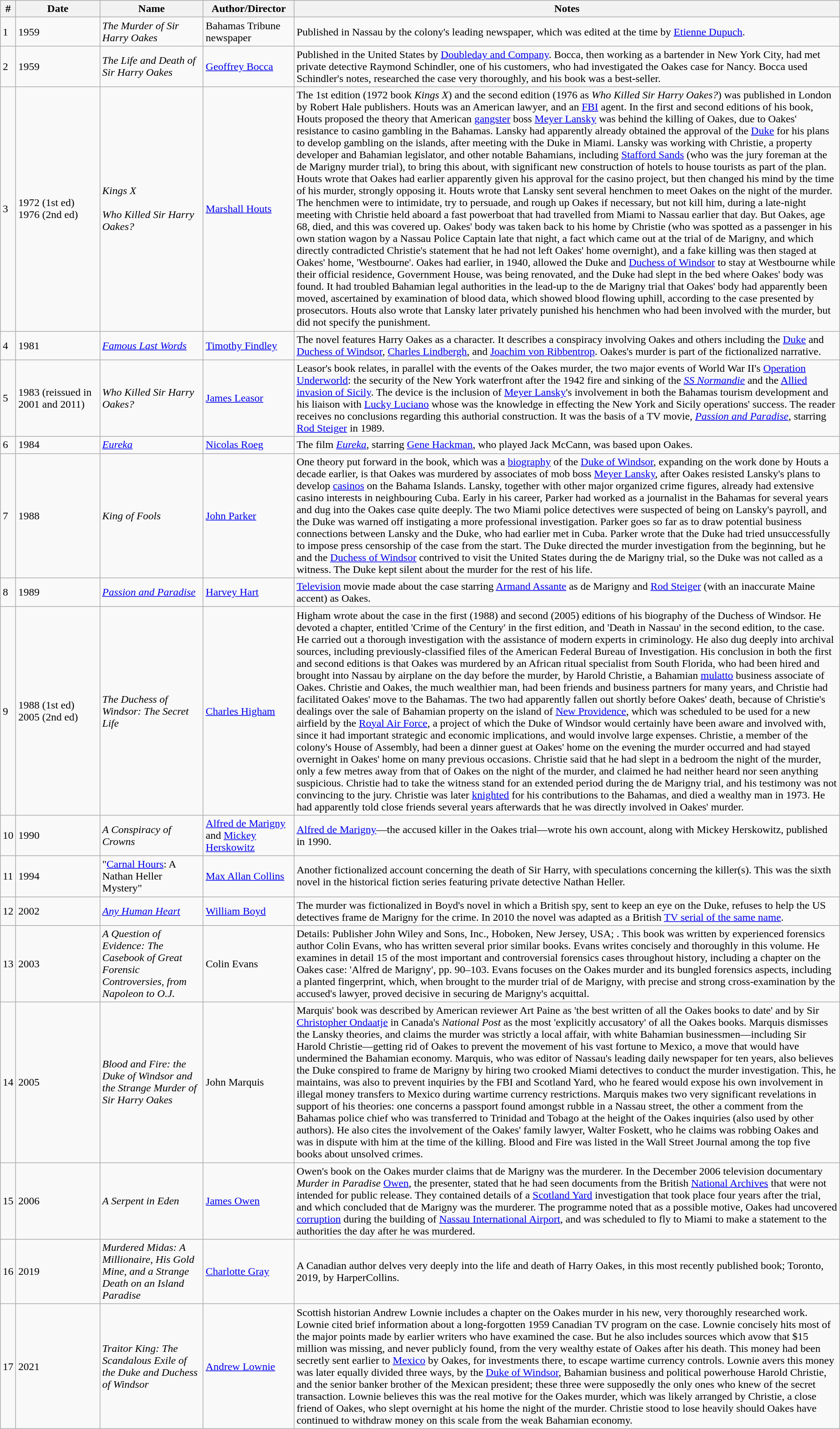<table class="wikitable sortable" style="width:100%;">
<tr>
<th>#</th>
<th style="width:10%;">Date</th>
<th class="unsortable">Name</th>
<th class="unsortable">Author/Director</th>
<th style="width:65%;">Notes</th>
</tr>
<tr>
<td>1</td>
<td>1959</td>
<td><em>The Murder of Sir Harry Oakes</em></td>
<td>Bahamas Tribune newspaper</td>
<td>Published in Nassau by the colony's leading newspaper, which was edited at the time by <a href='#'>Etienne Dupuch</a>.</td>
</tr>
<tr>
<td>2</td>
<td>1959</td>
<td><em>The Life and Death of Sir Harry Oakes</em></td>
<td><a href='#'>Geoffrey Bocca</a></td>
<td>Published in the United States by <a href='#'>Doubleday and Company</a>. Bocca, then working as a bartender in New York City, had met private detective Raymond Schindler, one of his customers, who had investigated the Oakes case for Nancy. Bocca used Schindler's notes, researched the case very thoroughly, and his book was a best-seller.</td>
</tr>
<tr>
<td>3</td>
<td>1972 (1st ed)<br>1976 (2nd ed)</td>
<td><em>Kings X</em><br><br><em>Who Killed Sir Harry Oakes?</em></td>
<td><a href='#'>Marshall Houts</a></td>
<td>The 1st edition (1972 book <em>Kings X</em>) and the second edition (1976 as <em>Who Killed Sir Harry Oakes?</em>) was published in London by Robert Hale publishers. Houts was an American lawyer, and an <a href='#'>FBI</a> agent. In the first and second editions of his book, Houts proposed the theory that American <a href='#'>gangster</a> boss <a href='#'>Meyer Lansky</a> was behind the killing of Oakes, due to Oakes' resistance to casino gambling in the Bahamas. Lansky had apparently already obtained the approval of the <a href='#'>Duke</a> for his plans to develop gambling on the islands, after meeting with the Duke in Miami. Lansky was working with Christie, a property developer and Bahamian legislator, and other notable Bahamians, including <a href='#'>Stafford Sands</a> (who was the jury foreman at the de Marigny murder trial), to bring this about, with significant new construction of hotels to house tourists as part of the plan. Houts wrote that Oakes had earlier apparently given his approval for the casino project, but then changed his mind by the time of his murder, strongly opposing it. Houts wrote that Lansky sent several henchmen to meet Oakes on the night of the murder. The henchmen were to intimidate, try to persuade, and rough up Oakes if necessary, but not kill him, during a late-night meeting with Christie held aboard a fast powerboat that had travelled from Miami to Nassau earlier that day. But Oakes, age 68, died, and this was covered up. Oakes' body was taken back to his home by Christie (who was spotted as a passenger in his own station wagon by a Nassau Police Captain late that night, a fact which came out at the trial of de Marigny, and which directly contradicted Christie's statement that he had not left Oakes' home overnight), and a fake killing was then staged at Oakes' home, 'Westbourne'. Oakes had earlier, in 1940, allowed the Duke and <a href='#'>Duchess of Windsor</a> to stay at Westbourne while their official residence, Government House, was being renovated, and the Duke had slept in the bed where Oakes' body was found.  It had troubled Bahamian legal authorities in the lead-up to the de Marigny trial that Oakes' body had apparently been moved, ascertained by examination of blood data, which showed blood flowing uphill, according to the case presented by prosecutors. Houts also wrote that Lansky later privately punished his henchmen who had been involved with the murder, but did not specify the punishment.</td>
</tr>
<tr>
<td>4</td>
<td>1981</td>
<td><em><a href='#'>Famous Last Words</a></em></td>
<td><a href='#'>Timothy Findley</a></td>
<td>The novel features Harry Oakes as a character. It describes a conspiracy involving Oakes and others including the <a href='#'>Duke</a> and <a href='#'>Duchess of Windsor</a>, <a href='#'>Charles Lindbergh</a>, and <a href='#'>Joachim von Ribbentrop</a>.  Oakes's murder is part of the fictionalized narrative.</td>
</tr>
<tr>
<td>5</td>
<td>1983 (reissued in 2001 and 2011)</td>
<td><em>Who Killed Sir Harry Oakes?</em></td>
<td><a href='#'>James Leasor</a></td>
<td>Leasor's book relates, in parallel with the events of the Oakes murder, the two major events of World War II's <a href='#'>Operation Underworld</a>: the security of the New York waterfront after the 1942 fire and sinking of the <em><a href='#'>SS Normandie</a></em> and the <a href='#'>Allied invasion of Sicily</a>. The device is the inclusion of <a href='#'>Meyer Lansky</a>'s involvement in both the Bahamas tourism development and his liaison with <a href='#'>Lucky Luciano</a> whose was the knowledge in effecting the New York and Sicily operations' success. The reader receives no conclusions regarding this authorial construction. It was the basis of a TV movie, <em><a href='#'>Passion and Paradise</a></em>, starring <a href='#'>Rod Steiger</a> in 1989.</td>
</tr>
<tr>
<td>6</td>
<td>1984</td>
<td><em><a href='#'>Eureka</a></em></td>
<td><a href='#'>Nicolas Roeg</a></td>
<td>The film <em><a href='#'>Eureka</a></em>, starring <a href='#'>Gene Hackman</a>, who played Jack McCann, was based upon Oakes.</td>
</tr>
<tr>
<td>7</td>
<td>1988</td>
<td><em>King of Fools</em></td>
<td><a href='#'>John Parker</a></td>
<td>One theory put forward in the book, which was a <a href='#'>biography</a> of the <a href='#'>Duke of Windsor</a>, expanding on the work done by Houts a decade earlier, is that Oakes was murdered by associates of mob boss <a href='#'>Meyer Lansky</a>, after Oakes resisted Lansky's plans to develop <a href='#'>casinos</a> on the Bahama Islands. Lansky, together with other major organized crime figures, already had extensive casino interests in neighbouring Cuba. Early in his career, Parker had worked as a journalist in the Bahamas for several years and dug into the Oakes case quite deeply. The two Miami police detectives were suspected of being on Lansky's payroll, and the Duke was warned off instigating a more professional investigation. Parker goes so far as to draw potential business connections between Lansky and the Duke, who had earlier met in Cuba. Parker wrote that the Duke had tried unsuccessfully to impose press censorship of the case from the start. The Duke directed the murder investigation from the beginning, but he and the <a href='#'>Duchess of Windsor</a> contrived to visit the United States during the de Marigny trial, so the Duke was not called as a witness. The Duke kept silent about the murder for the rest of his life.</td>
</tr>
<tr>
<td>8</td>
<td>1989</td>
<td><em><a href='#'>Passion and Paradise</a></em></td>
<td><a href='#'>Harvey Hart</a></td>
<td><a href='#'>Television</a> movie made about the case starring <a href='#'>Armand Assante</a> as de Marigny and <a href='#'>Rod Steiger</a> (with an inaccurate Maine accent) as Oakes.</td>
</tr>
<tr>
<td>9</td>
<td>1988 (1st ed)<br>2005 (2nd ed)</td>
<td><em>The Duchess of Windsor: The Secret Life</em></td>
<td><a href='#'>Charles Higham</a></td>
<td>Higham wrote about the case in the first (1988) and second (2005) editions of his biography of the Duchess of Windsor. He devoted a chapter, entitled 'Crime of the Century' in the first edition, and 'Death in Nassau' in the second edition, to the case. He carried out a thorough investigation with the assistance of modern experts in criminology. He also dug deeply into archival sources, including previously-classified files of the American Federal Bureau of Investigation. His conclusion in both the first and second editions is that Oakes was murdered by an African ritual specialist from South Florida, who had been hired and brought into Nassau by airplane on the day before the murder, by Harold Christie, a Bahamian <a href='#'>mulatto</a> business associate of Oakes. Christie and Oakes, the much wealthier man, had been friends and business partners for many years, and Christie had facilitated Oakes' move to the Bahamas. The two had apparently fallen out shortly before Oakes' death, because of Christie's dealings over the sale of Bahamian property on the island of <a href='#'>New Providence</a>, which was scheduled to be used for a new airfield by the <a href='#'>Royal Air Force</a>, a project of which the Duke of Windsor would certainly have been aware and involved with, since it had important strategic and economic implications, and would involve large expenses. Christie, a member of the colony's House of Assembly, had been a dinner guest at Oakes' home on the evening the murder occurred and had stayed overnight in Oakes' home on many previous occasions. Christie said that he had slept in a bedroom the night of the murder, only a few metres away from that of Oakes on the night of the murder, and claimed he had neither heard nor seen anything suspicious. Christie had to take the witness stand for an extended period during the de Marigny trial, and his testimony was not convincing to the jury. Christie was later <a href='#'>knighted</a> for his contributions to the Bahamas, and died a wealthy man in 1973. He had apparently told close friends several years afterwards that he was directly involved in Oakes' murder.</td>
</tr>
<tr>
<td>10</td>
<td>1990</td>
<td><em>A Conspiracy of Crowns</em></td>
<td><a href='#'>Alfred de Marigny</a> and <a href='#'>Mickey Herskowitz</a></td>
<td><a href='#'>Alfred de Marigny</a>—the accused killer in the Oakes trial—wrote his own account, along with Mickey Herskowitz, published in 1990.</td>
</tr>
<tr>
<td>11</td>
<td>1994</td>
<td>"<a href='#'>Carnal Hours</a>: A Nathan Heller Mystery"</td>
<td><a href='#'>Max Allan Collins</a></td>
<td>Another fictionalized account concerning the death of Sir Harry, with speculations concerning the killer(s).  This was the sixth novel in the historical fiction series featuring private detective Nathan Heller.</td>
</tr>
<tr>
<td>12</td>
<td>2002</td>
<td><em><a href='#'>Any Human Heart</a></em></td>
<td><a href='#'>William Boyd</a></td>
<td>The murder was fictionalized in Boyd's novel in which a British spy, sent to keep an eye on the Duke, refuses to help the US detectives frame de Marigny for the crime. In 2010 the novel was adapted as a British <a href='#'>TV serial of the same name</a>.</td>
</tr>
<tr>
<td>13</td>
<td>2003</td>
<td><em>A Question of Evidence: The Casebook of Great Forensic Controversies, from Napoleon to O.J.</em></td>
<td>Colin Evans</td>
<td>Details: Publisher John Wiley and Sons, Inc., Hoboken, New Jersey, USA; . This book was written by experienced forensics author Colin Evans, who has written several prior similar books. Evans writes concisely and thoroughly in this volume. He examines in detail 15 of the most important and controversial forensics cases throughout history, including a chapter on the Oakes case: 'Alfred de Marigny', pp. 90–103. Evans focuses on the Oakes murder and its bungled forensics aspects, including a planted fingerprint, which, when brought to the murder trial of de Marigny, with precise and strong cross-examination by the accused's lawyer, proved decisive in securing de Marigny's acquittal.</td>
</tr>
<tr>
<td>14</td>
<td>2005</td>
<td><em>Blood and Fire: the Duke of Windsor and the Strange Murder of Sir Harry Oakes</em></td>
<td>John Marquis</td>
<td>Marquis' book was described by American reviewer Art Paine as 'the best written of all the Oakes books to date' and by Sir <a href='#'>Christopher Ondaatje</a> in Canada's <em>National Post</em> as the most 'explicitly accusatory' of all the Oakes books. Marquis dismisses the Lansky theories, and claims the murder was strictly a local affair, with white Bahamian businessmen—including Sir Harold Christie—getting rid of Oakes to prevent the movement of his vast fortune to Mexico, a move that would have undermined the Bahamian economy. Marquis, who was editor of Nassau's leading daily newspaper for ten years, also believes the Duke conspired to frame de Marigny by hiring two crooked Miami detectives to conduct the murder investigation. This, he maintains, was also to prevent inquiries by the FBI and Scotland Yard, who he feared would expose his own involvement in illegal money transfers to Mexico during wartime currency restrictions. Marquis makes two very significant revelations in support of his theories: one concerns a passport found amongst rubble in a Nassau street, the other a comment from the Bahamas police chief who was transferred to Trinidad and Tobago at the height of the Oakes inquiries (also used by other authors). He also cites the involvement of the Oakes' family lawyer, Walter Foskett, who he claims was robbing Oakes and was in dispute with him at the time of the killing. Blood and Fire was listed in the Wall Street Journal among the top five books about unsolved crimes.</td>
</tr>
<tr>
<td>15</td>
<td>2006</td>
<td><em>A Serpent in Eden</em></td>
<td><a href='#'>James Owen</a></td>
<td>Owen's book on the Oakes murder claims that de Marigny was the murderer. In the December 2006 television documentary <em>Murder in Paradise</em> <a href='#'>Owen</a>, the presenter, stated that he had seen documents from the British <a href='#'>National Archives</a> that were not intended for public release. They contained details of a <a href='#'>Scotland Yard</a> investigation that took place four years after the trial, and which concluded that de Marigny was the murderer. The programme noted that as a possible motive, Oakes had uncovered <a href='#'>corruption</a> during the building of <a href='#'>Nassau International Airport</a>, and was scheduled to fly to Miami to make a statement to the authorities the day after he was murdered.</td>
</tr>
<tr>
<td>16</td>
<td>2019</td>
<td><em>Murdered Midas: A Millionaire, His Gold Mine, and a Strange Death on an Island Paradise</em></td>
<td><a href='#'>Charlotte Gray</a></td>
<td>A Canadian author delves very deeply into the life and death of Harry Oakes, in this most recently published book; Toronto, 2019, by HarperCollins.</td>
</tr>
<tr>
<td>17</td>
<td>2021</td>
<td><em>Traitor King: The Scandalous Exile of the Duke and Duchess of Windsor</em></td>
<td><a href='#'>Andrew Lownie</a></td>
<td>Scottish historian Andrew Lownie includes a chapter on the Oakes murder in his new, very thoroughly researched work. Lownie cited brief information about a long-forgotten 1959 Canadian TV program on the case. Lownie concisely hits most of the major points made by earlier writers who have examined the case. But he also includes sources which avow that $15 million was missing, and never publicly found, from the very wealthy estate of Oakes after his death. This money had been secretly sent earlier to <a href='#'>Mexico</a> by Oakes, for investments there, to escape wartime currency controls. Lownie avers this money was later equally divided three ways, by the <a href='#'>Duke of Windsor</a>, Bahamian business and political powerhouse Harold Christie, and the senior banker brother of the Mexican president; these three were supposedly the only ones who knew of the secret transaction. Lownie believes this was the real motive for the Oakes murder, which was likely arranged by Christie, a close friend of Oakes, who slept overnight at his home the night of the murder. Christie stood to lose heavily should Oakes have continued to withdraw money on this scale from the weak Bahamian economy.</td>
</tr>
</table>
